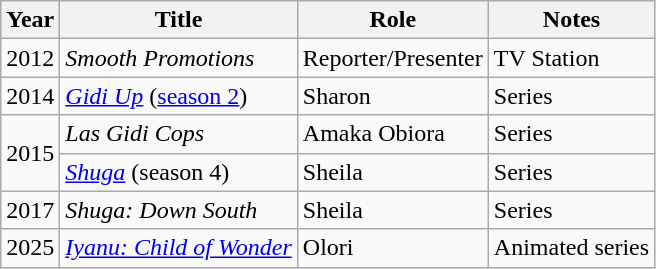<table class="wikitable">
<tr>
<th>Year</th>
<th>Title</th>
<th>Role</th>
<th>Notes</th>
</tr>
<tr>
<td>2012</td>
<td><em>Smooth Promotions</em></td>
<td>Reporter/Presenter</td>
<td>TV Station</td>
</tr>
<tr>
<td>2014</td>
<td><em><a href='#'>Gidi Up</a></em> (<a href='#'>season 2</a>)</td>
<td>Sharon</td>
<td>Series</td>
</tr>
<tr>
<td rowspan="2">2015</td>
<td><em>Las Gidi Cops</em></td>
<td>Amaka Obiora</td>
<td>Series</td>
</tr>
<tr>
<td><em><a href='#'>Shuga</a></em> (season 4)</td>
<td>Sheila</td>
<td>Series</td>
</tr>
<tr>
<td>2017</td>
<td><em>Shuga: Down South</em></td>
<td>Sheila</td>
<td>Series</td>
</tr>
<tr>
<td>2025</td>
<td><em><a href='#'>Iyanu: Child of Wonder</a></em></td>
<td>Olori</td>
<td>Animated series</td>
</tr>
</table>
